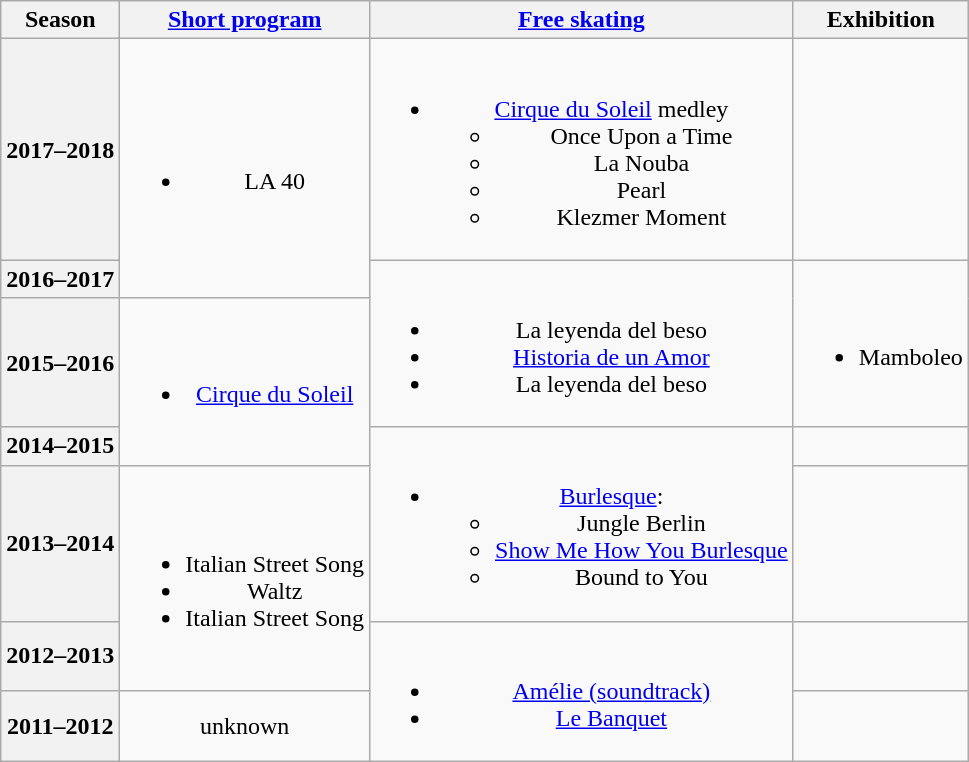<table class=wikitable style=text-align:center>
<tr>
<th>Season</th>
<th><a href='#'>Short program</a></th>
<th><a href='#'>Free skating</a></th>
<th>Exhibition</th>
</tr>
<tr>
<th>2017–2018 <br> </th>
<td rowspan=2><br><ul><li>LA 40 <br></li></ul></td>
<td><br><ul><li><a href='#'>Cirque du Soleil</a> medley<ul><li>Once Upon a Time </li><li>La Nouba </li><li>Pearl </li><li>Klezmer Moment </li></ul></li></ul></td>
<td></td>
</tr>
<tr>
<th>2016–2017 <br> </th>
<td rowspan=2><br><ul><li>La leyenda del beso <br></li><li><a href='#'>Historia de un Amor</a> <br></li><li>La leyenda del beso <br></li></ul></td>
<td rowspan=2><br><ul><li>Mamboleo <br></li></ul></td>
</tr>
<tr>
<th>2015–2016 <br> </th>
<td rowspan=2><br><ul><li><a href='#'>Cirque du Soleil</a> <br></li></ul></td>
</tr>
<tr>
<th>2014–2015 <br> </th>
<td rowspan=2><br><ul><li><a href='#'>Burlesque</a>:<ul><li>Jungle Berlin <br></li><li><a href='#'>Show Me How You Burlesque</a></li><li>Bound to You</li></ul></li></ul></td>
<td></td>
</tr>
<tr>
<th>2013–2014 <br> </th>
<td rowspan=2><br><ul><li>Italian Street Song <br></li><li>Waltz</li><li>Italian Street Song <br></li></ul></td>
<td></td>
</tr>
<tr>
<th>2012–2013</th>
<td rowspan=2><br><ul><li><a href='#'>Amélie (soundtrack)</a></li><li><a href='#'>Le Banquet</a> <br></li></ul></td>
<td></td>
</tr>
<tr>
<th>2011–2012</th>
<td align="center">unknown</td>
<td></td>
</tr>
</table>
